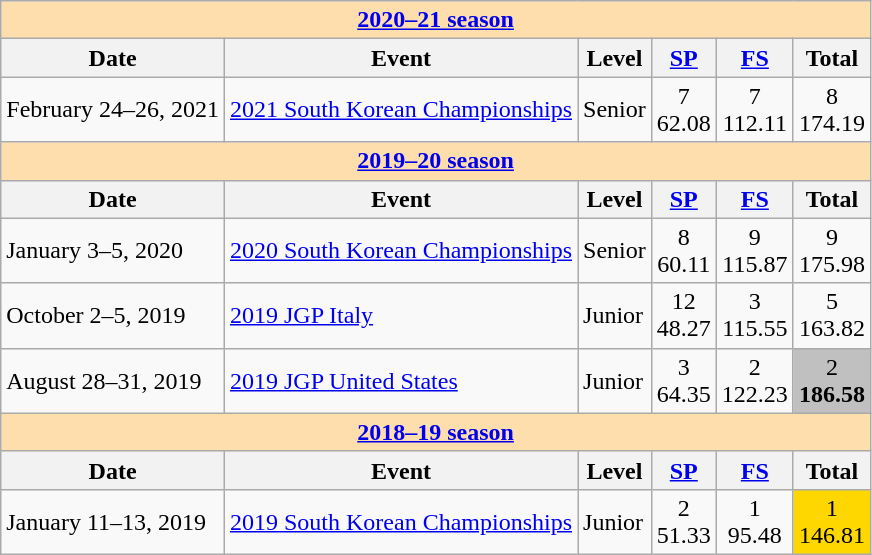<table class="wikitable">
<tr>
<th style="background-color: #ffdead;" colspan=6 align=center><a href='#'>2020–21 season</a></th>
</tr>
<tr>
<th>Date</th>
<th>Event</th>
<th>Level</th>
<th><a href='#'>SP</a></th>
<th><a href='#'>FS</a></th>
<th>Total</th>
</tr>
<tr>
<td>February 24–26, 2021</td>
<td><a href='#'>2021 South Korean Championships</a></td>
<td>Senior</td>
<td align=center>7 <br> 62.08</td>
<td align=center>7 <br> 112.11</td>
<td align=center>8 <br> 174.19</td>
</tr>
<tr>
<th style="background-color: #ffdead;" colspan=6 align=center><a href='#'>2019–20 season</a></th>
</tr>
<tr>
<th>Date</th>
<th>Event</th>
<th>Level</th>
<th><a href='#'>SP</a></th>
<th><a href='#'>FS</a></th>
<th>Total</th>
</tr>
<tr>
<td>January 3–5, 2020</td>
<td><a href='#'>2020 South Korean Championships</a></td>
<td>Senior</td>
<td align=center>8 <br> 60.11</td>
<td align=center>9 <br> 115.87</td>
<td align=center>9 <br> 175.98</td>
</tr>
<tr>
<td>October 2–5, 2019</td>
<td><a href='#'>2019 JGP Italy</a></td>
<td>Junior</td>
<td align=center>12 <br> 48.27</td>
<td align=center>3 <br> 115.55</td>
<td align=center>5 <br> 163.82</td>
</tr>
<tr>
<td>August 28–31, 2019</td>
<td><a href='#'>2019 JGP United States</a></td>
<td>Junior</td>
<td align=center>3 <br> 64.35</td>
<td align=center>2 <br> 122.23</td>
<td align=center bgcolor=silver>2 <br> <strong>186.58</strong></td>
</tr>
<tr>
<th style="background-color: #ffdead;" colspan=6 align=center><a href='#'>2018–19 season</a></th>
</tr>
<tr>
<th>Date</th>
<th>Event</th>
<th>Level</th>
<th><a href='#'>SP</a></th>
<th><a href='#'>FS</a></th>
<th>Total</th>
</tr>
<tr>
<td>January 11–13, 2019</td>
<td><a href='#'>2019 South Korean Championships</a></td>
<td>Junior</td>
<td align=center>2 <br> 51.33</td>
<td align=center>1 <br> 95.48</td>
<td align=center bgcolor=gold>1 <br> 146.81</td>
</tr>
</table>
